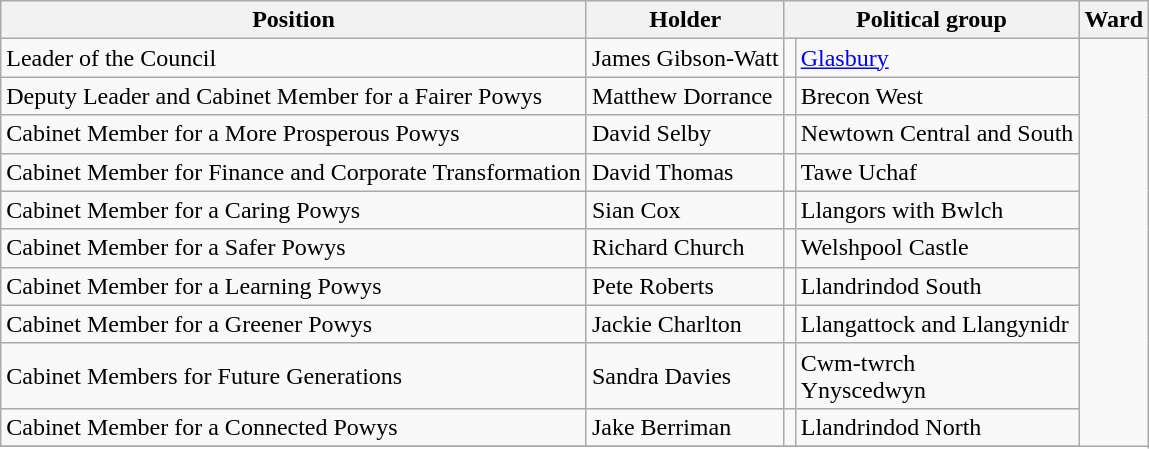<table class="wikitable">
<tr>
<th>Position</th>
<th>Holder</th>
<th colspan="2">Political group</th>
<th>Ward</th>
</tr>
<tr>
<td>Leader of the Council</td>
<td>James Gibson-Watt</td>
<td></td>
<td><a href='#'>Glasbury</a></td>
</tr>
<tr>
<td>Deputy Leader and Cabinet Member for a Fairer Powys</td>
<td>Matthew Dorrance</td>
<td></td>
<td>Brecon West</td>
</tr>
<tr>
<td>Cabinet Member for a More Prosperous Powys</td>
<td>David Selby</td>
<td></td>
<td>Newtown Central and South</td>
</tr>
<tr>
<td>Cabinet Member for Finance and Corporate Transformation</td>
<td>David Thomas</td>
<td></td>
<td>Tawe Uchaf</td>
</tr>
<tr>
<td>Cabinet Member for a Caring Powys</td>
<td>Sian Cox</td>
<td></td>
<td>Llangors with Bwlch</td>
</tr>
<tr>
<td>Cabinet Member for a Safer Powys</td>
<td>Richard Church</td>
<td></td>
<td>Welshpool Castle</td>
</tr>
<tr>
<td>Cabinet Member for a Learning Powys</td>
<td>Pete Roberts</td>
<td></td>
<td>Llandrindod South</td>
</tr>
<tr>
<td>Cabinet Member for a Greener Powys</td>
<td>Jackie Charlton</td>
<td></td>
<td>Llangattock and Llangynidr</td>
</tr>
<tr>
<td>Cabinet Members for Future Generations</td>
<td>Sandra Davies</td>
<td></td>
<td>Cwm-twrch<br>Ynyscedwyn</td>
</tr>
<tr>
<td>Cabinet Member for a Connected Powys</td>
<td>Jake Berriman</td>
<td></td>
<td>Llandrindod North</td>
</tr>
<tr>
</tr>
</table>
